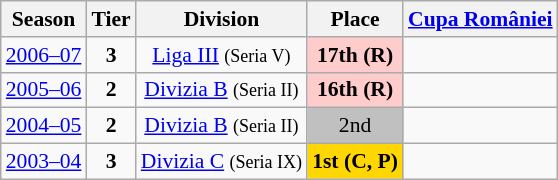<table class="wikitable" style="text-align:center; font-size:90%">
<tr>
<th>Season</th>
<th>Tier</th>
<th>Division</th>
<th>Place</th>
<th><a href='#'>Cupa României</a></th>
</tr>
<tr>
<td><a href='#'>2006–07</a></td>
<td><strong>3</strong></td>
<td><a href='#'>Liga III</a> <small>(Seria V)</small></td>
<td align=center bgcolor=#FFCCCC><strong>17th</strong> <strong>(R)</strong></td>
<td></td>
</tr>
<tr>
<td><a href='#'>2005–06</a></td>
<td><strong>2</strong></td>
<td><a href='#'>Divizia B</a> <small>(Seria II)</small></td>
<td align=center bgcolor=#FFCCCC><strong>16th</strong> <strong>(R)</strong></td>
<td></td>
</tr>
<tr>
<td><a href='#'>2004–05</a></td>
<td><strong>2</strong></td>
<td><a href='#'>Divizia B</a> <small>(Seria II)</small></td>
<td align=center bgcolor=silver>2nd</td>
<td></td>
</tr>
<tr>
<td><a href='#'>2003–04</a></td>
<td><strong>3</strong></td>
<td><a href='#'>Divizia C</a> <small>(Seria IX)</small></td>
<td align=center bgcolor=gold><strong>1st</strong> <strong>(C, P)</strong></td>
<td></td>
</tr>
</table>
